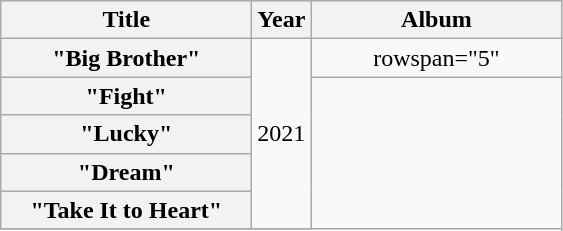<table class="wikitable plainrowheaders" style="text-align:center;">
<tr>
<th scope="col" style="width:10em;">Title</th>
<th scope="col">Year</th>
<th scope="col" style="width:10em;">Album</th>
</tr>
<tr>
<th scope="row">"Big Brother"</th>
<td rowspan="5">2021</td>
<td>rowspan="5" </td>
</tr>
<tr>
<th scope="row">"Fight"</th>
</tr>
<tr>
<th scope="row">"Lucky"</th>
</tr>
<tr>
<th scope="row">"Dream"</th>
</tr>
<tr>
<th scope="row">"Take It to Heart"</th>
</tr>
<tr>
</tr>
</table>
